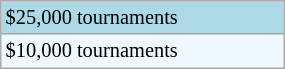<table class="wikitable"  style="font-size:85%; width:15%;">
<tr style="background:lightblue;">
<td>$25,000 tournaments</td>
</tr>
<tr style="background:#f0f8ff;">
<td>$10,000 tournaments</td>
</tr>
</table>
